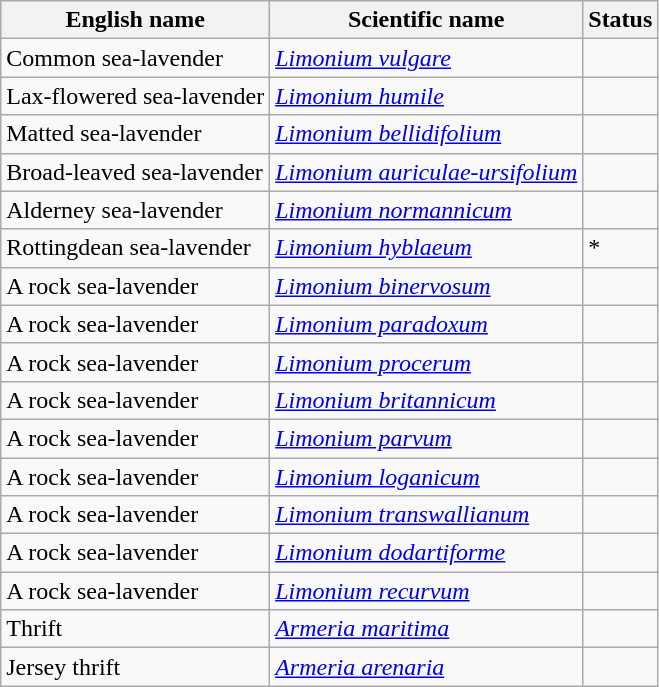<table class="wikitable" |>
<tr>
<th>English name</th>
<th>Scientific name</th>
<th>Status</th>
</tr>
<tr>
<td>Common sea-lavender</td>
<td><em><a href='#'>Limonium vulgare</a></em></td>
<td></td>
</tr>
<tr>
<td>Lax-flowered sea-lavender</td>
<td><em><a href='#'>Limonium humile</a></em></td>
<td></td>
</tr>
<tr>
<td>Matted sea-lavender</td>
<td><em><a href='#'>Limonium bellidifolium</a></em></td>
<td></td>
</tr>
<tr>
<td>Broad-leaved sea-lavender</td>
<td><em><a href='#'>Limonium auriculae-ursifolium</a></em></td>
<td></td>
</tr>
<tr>
<td>Alderney sea-lavender</td>
<td><em><a href='#'>Limonium normannicum</a></em></td>
<td></td>
</tr>
<tr>
<td>Rottingdean sea-lavender</td>
<td><em><a href='#'>Limonium hyblaeum</a></em></td>
<td>*</td>
</tr>
<tr>
<td>A rock sea-lavender</td>
<td><em><a href='#'>Limonium binervosum</a></em></td>
<td></td>
</tr>
<tr>
<td>A rock sea-lavender</td>
<td><em><a href='#'>Limonium paradoxum</a></em></td>
<td></td>
</tr>
<tr>
<td>A rock sea-lavender</td>
<td><em><a href='#'>Limonium procerum</a></em></td>
<td></td>
</tr>
<tr>
<td>A rock sea-lavender</td>
<td><em><a href='#'>Limonium britannicum</a></em></td>
<td></td>
</tr>
<tr>
<td>A rock sea-lavender</td>
<td><em><a href='#'>Limonium parvum</a></em></td>
<td></td>
</tr>
<tr>
<td>A rock sea-lavender</td>
<td><em><a href='#'>Limonium loganicum</a></em></td>
<td></td>
</tr>
<tr>
<td>A rock sea-lavender</td>
<td><em><a href='#'>Limonium transwallianum</a></em></td>
<td></td>
</tr>
<tr>
<td>A rock sea-lavender</td>
<td><em><a href='#'>Limonium dodartiforme</a></em></td>
<td></td>
</tr>
<tr>
<td>A rock sea-lavender</td>
<td><em><a href='#'>Limonium recurvum</a></em></td>
<td></td>
</tr>
<tr>
<td>Thrift</td>
<td><em><a href='#'>Armeria maritima</a></em></td>
<td></td>
</tr>
<tr>
<td>Jersey thrift</td>
<td><em><a href='#'>Armeria arenaria</a></em></td>
<td></td>
</tr>
</table>
